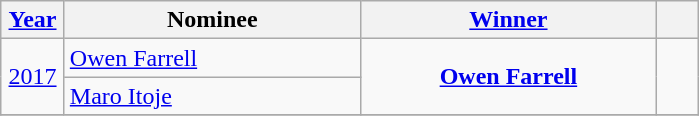<table class="wikitable">
<tr>
<th width=35><a href='#'>Year</a></th>
<th width=190>Nominee</th>
<th width=190><a href='#'>Winner</a></th>
<th width=20></th>
</tr>
<tr>
<td align=center rowspan=2><a href='#'>2017</a></td>
<td> <a href='#'>Owen Farrell</a></td>
<td align=center rowspan=2> <strong><a href='#'>Owen Farrell</a></strong></td>
<td rowspan=2></td>
</tr>
<tr>
<td> <a href='#'>Maro Itoje</a></td>
</tr>
<tr>
</tr>
</table>
